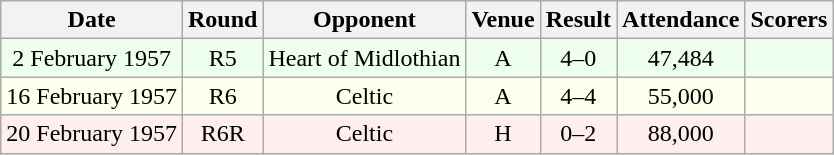<table class="wikitable sortable" style="font-size:100%; text-align:center">
<tr>
<th>Date</th>
<th>Round</th>
<th>Opponent</th>
<th>Venue</th>
<th>Result</th>
<th>Attendance</th>
<th>Scorers</th>
</tr>
<tr bgcolor = "#EEFFEE">
<td>2 February 1957</td>
<td>R5</td>
<td>Heart of Midlothian</td>
<td>A</td>
<td>4–0</td>
<td>47,484</td>
<td></td>
</tr>
<tr bgcolor = "#FFFFEE">
<td>16 February 1957</td>
<td>R6</td>
<td>Celtic</td>
<td>A</td>
<td>4–4</td>
<td>55,000</td>
<td></td>
</tr>
<tr bgcolor = "#FFEEEE">
<td>20 February 1957</td>
<td>R6R</td>
<td>Celtic</td>
<td>H</td>
<td>0–2</td>
<td>88,000</td>
<td></td>
</tr>
</table>
